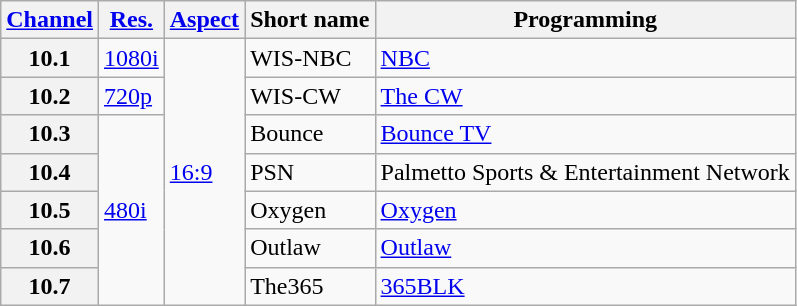<table class="wikitable">
<tr>
<th scope = "col"><a href='#'>Channel</a></th>
<th scope = "col"><a href='#'>Res.</a></th>
<th scope = "col"><a href='#'>Aspect</a></th>
<th scope = "col">Short name</th>
<th scope = "col">Programming</th>
</tr>
<tr>
<th scope = "row">10.1</th>
<td><a href='#'>1080i</a></td>
<td rowspan="7"><a href='#'>16:9</a></td>
<td>WIS-NBC</td>
<td><a href='#'>NBC</a></td>
</tr>
<tr>
<th scope = "row">10.2</th>
<td><a href='#'>720p</a></td>
<td>WIS-CW</td>
<td><a href='#'>The CW</a></td>
</tr>
<tr>
<th scope = "row">10.3</th>
<td rowspan="5"><a href='#'>480i</a></td>
<td>Bounce</td>
<td><a href='#'>Bounce TV</a></td>
</tr>
<tr>
<th scope = "row">10.4</th>
<td>PSN</td>
<td>Palmetto Sports & Entertainment Network</td>
</tr>
<tr>
<th scope = "row">10.5</th>
<td>Oxygen</td>
<td><a href='#'>Oxygen</a></td>
</tr>
<tr>
<th scope = "row">10.6</th>
<td>Outlaw</td>
<td><a href='#'>Outlaw</a></td>
</tr>
<tr>
<th scope = "row">10.7</th>
<td>The365</td>
<td><a href='#'>365BLK</a></td>
</tr>
</table>
